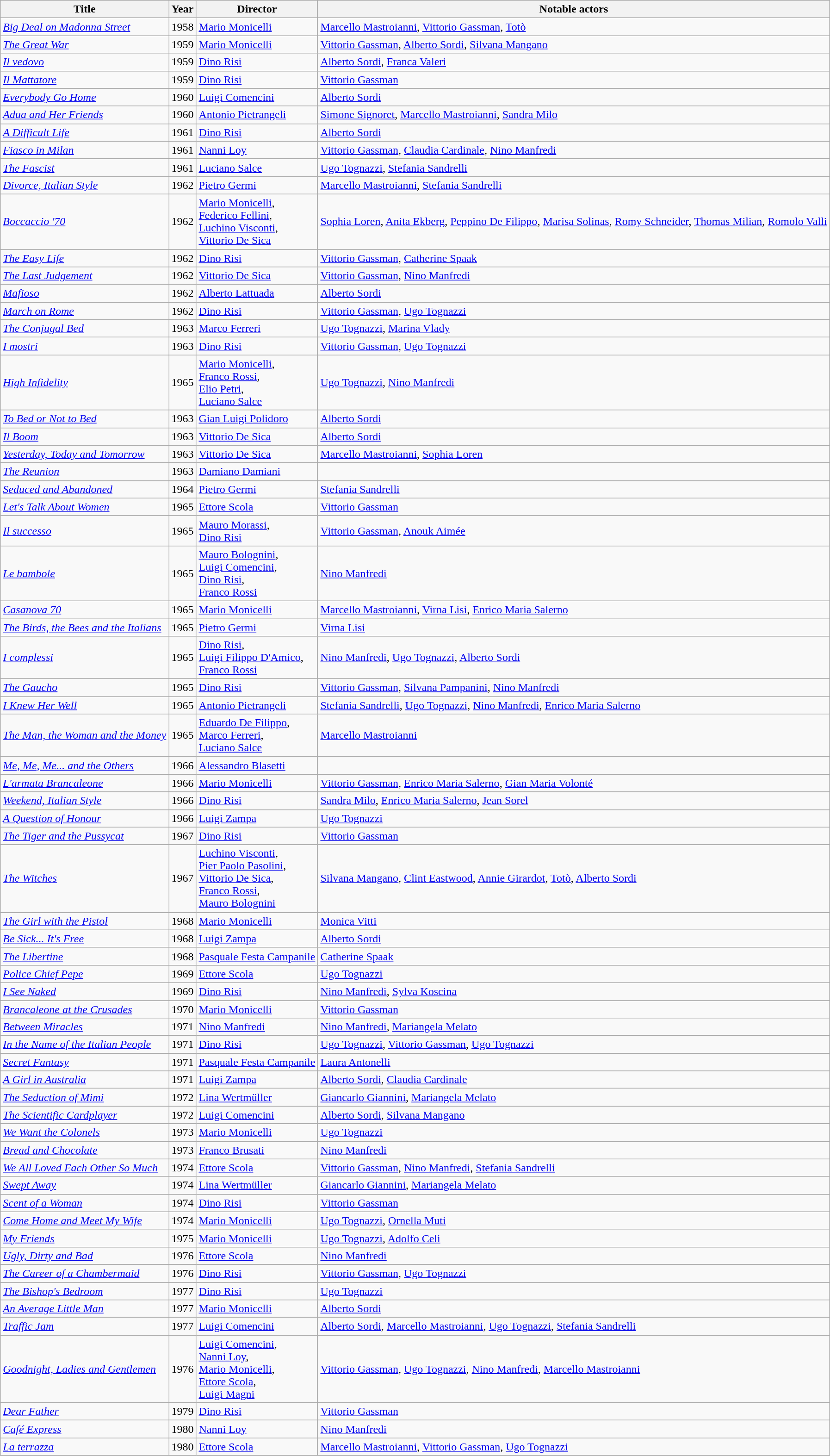<table class="wikitable">
<tr>
<th>Title</th>
<th>Year</th>
<th>Director</th>
<th>Notable actors</th>
</tr>
<tr>
<td><em><a href='#'>Big Deal on Madonna Street</a></em></td>
<td>1958</td>
<td><a href='#'>Mario Monicelli</a></td>
<td><a href='#'>Marcello Mastroianni</a>, <a href='#'>Vittorio Gassman</a>, <a href='#'>Totò</a></td>
</tr>
<tr>
<td><a href='#'><em>The Great War</em></a></td>
<td>1959</td>
<td><a href='#'>Mario Monicelli</a></td>
<td><a href='#'>Vittorio Gassman</a>, <a href='#'>Alberto Sordi</a>, <a href='#'>Silvana Mangano</a></td>
</tr>
<tr>
<td><em><a href='#'>Il vedovo</a></em></td>
<td>1959</td>
<td><a href='#'>Dino Risi</a></td>
<td><a href='#'>Alberto Sordi</a>, <a href='#'>Franca Valeri</a></td>
</tr>
<tr>
<td><em><a href='#'>Il Mattatore</a></em></td>
<td>1959</td>
<td><a href='#'>Dino Risi</a></td>
<td><a href='#'>Vittorio Gassman</a></td>
</tr>
<tr>
<td><em><a href='#'>Everybody Go Home</a></em></td>
<td>1960</td>
<td><a href='#'>Luigi Comencini</a></td>
<td><a href='#'>Alberto Sordi</a></td>
</tr>
<tr>
<td><em><a href='#'>Adua and Her Friends</a></em></td>
<td>1960</td>
<td><a href='#'>Antonio Pietrangeli</a></td>
<td><a href='#'>Simone Signoret</a>, <a href='#'>Marcello Mastroianni</a>, <a href='#'>Sandra Milo</a></td>
</tr>
<tr>
<td><em><a href='#'>A Difficult Life</a></em></td>
<td>1961</td>
<td><a href='#'>Dino Risi</a></td>
<td><a href='#'>Alberto Sordi</a></td>
</tr>
<tr>
<td><em><a href='#'>Fiasco in Milan</a></em></td>
<td>1961</td>
<td><a href='#'>Nanni Loy</a></td>
<td><a href='#'>Vittorio Gassman</a>, <a href='#'>Claudia Cardinale</a>, <a href='#'>Nino Manfredi</a></td>
</tr>
<tr |>
</tr>
<tr>
<td><em><a href='#'>The Fascist</a></em></td>
<td>1961</td>
<td><a href='#'>Luciano Salce</a></td>
<td><a href='#'>Ugo Tognazzi</a>, <a href='#'>Stefania Sandrelli</a></td>
</tr>
<tr>
<td><em><a href='#'>Divorce, Italian Style</a></em></td>
<td>1962</td>
<td><a href='#'>Pietro Germi</a></td>
<td><a href='#'>Marcello Mastroianni</a>, <a href='#'>Stefania Sandrelli</a></td>
</tr>
<tr>
<td><em><a href='#'>Boccaccio '70</a></em></td>
<td>1962</td>
<td><a href='#'>Mario Monicelli</a>,<br> <a href='#'>Federico Fellini</a>,<br><a href='#'>Luchino Visconti</a>,<br><a href='#'>Vittorio De Sica</a></td>
<td><a href='#'>Sophia Loren</a>, <a href='#'>Anita Ekberg</a>, <a href='#'>Peppino De Filippo</a>, <a href='#'>Marisa Solinas</a>, <a href='#'>Romy Schneider</a>, <a href='#'>Thomas Milian</a>, <a href='#'>Romolo Valli</a></td>
</tr>
<tr>
<td><em><a href='#'>The Easy Life</a></em></td>
<td>1962</td>
<td><a href='#'>Dino Risi</a></td>
<td><a href='#'>Vittorio Gassman</a>, <a href='#'>Catherine Spaak</a></td>
</tr>
<tr>
<td><em><a href='#'>The Last Judgement</a></em></td>
<td>1962</td>
<td><a href='#'>Vittorio De Sica</a></td>
<td><a href='#'>Vittorio Gassman</a>, <a href='#'>Nino Manfredi</a></td>
</tr>
<tr>
<td><em><a href='#'>Mafioso</a></em></td>
<td>1962</td>
<td><a href='#'>Alberto Lattuada</a></td>
<td><a href='#'>Alberto Sordi</a></td>
</tr>
<tr>
<td><em><a href='#'>March on Rome</a></em></td>
<td>1962</td>
<td><a href='#'>Dino Risi</a></td>
<td><a href='#'>Vittorio Gassman</a>, <a href='#'>Ugo Tognazzi</a></td>
</tr>
<tr>
<td><em><a href='#'>The Conjugal Bed</a></em></td>
<td>1963</td>
<td><a href='#'>Marco Ferreri</a></td>
<td><a href='#'>Ugo Tognazzi</a>, <a href='#'>Marina Vlady</a></td>
</tr>
<tr>
<td><em><a href='#'>I mostri</a></em></td>
<td>1963</td>
<td><a href='#'>Dino Risi</a></td>
<td><a href='#'>Vittorio Gassman</a>, <a href='#'>Ugo Tognazzi</a></td>
</tr>
<tr>
<td><em><a href='#'>High Infidelity</a></em></td>
<td>1965</td>
<td><a href='#'>Mario Monicelli</a>, <br><a href='#'>Franco Rossi</a>, <br><a href='#'>Elio Petri</a>, <br><a href='#'>Luciano Salce</a></td>
<td><a href='#'>Ugo Tognazzi</a>, <a href='#'>Nino Manfredi</a></td>
</tr>
<tr>
<td><em><a href='#'>To Bed or Not to Bed</a></em></td>
<td>1963</td>
<td><a href='#'>Gian Luigi Polidoro</a></td>
<td><a href='#'>Alberto Sordi</a></td>
</tr>
<tr>
<td><em><a href='#'>Il Boom</a></em></td>
<td>1963</td>
<td><a href='#'>Vittorio De Sica</a></td>
<td><a href='#'>Alberto Sordi</a></td>
</tr>
<tr>
<td><em><a href='#'>Yesterday, Today and Tomorrow</a></em></td>
<td>1963</td>
<td><a href='#'>Vittorio De Sica</a></td>
<td><a href='#'>Marcello Mastroianni</a>, <a href='#'>Sophia Loren</a></td>
</tr>
<tr>
<td><em><a href='#'>The Reunion</a></em></td>
<td>1963</td>
<td><a href='#'>Damiano Damiani</a></td>
<td></td>
</tr>
<tr>
<td><em><a href='#'>Seduced and Abandoned</a></em></td>
<td>1964</td>
<td><a href='#'>Pietro Germi</a></td>
<td><a href='#'>Stefania Sandrelli</a></td>
</tr>
<tr>
<td><em><a href='#'>Let's Talk About Women</a></em></td>
<td>1965</td>
<td><a href='#'>Ettore Scola</a></td>
<td><a href='#'>Vittorio Gassman</a></td>
</tr>
<tr>
<td><em><a href='#'>Il successo</a></em></td>
<td>1965</td>
<td><a href='#'>Mauro Morassi</a>, <br><a href='#'>Dino Risi</a></td>
<td><a href='#'>Vittorio Gassman</a>, <a href='#'>Anouk Aimée</a></td>
</tr>
<tr>
<td><em><a href='#'>Le bambole</a></em></td>
<td>1965</td>
<td><a href='#'>Mauro Bolognini</a>, <br><a href='#'>Luigi Comencini</a>, <br><a href='#'>Dino Risi</a>, <br><a href='#'>Franco Rossi</a></td>
<td><a href='#'>Nino Manfredi</a></td>
</tr>
<tr>
<td><em><a href='#'>Casanova 70</a></em></td>
<td>1965</td>
<td><a href='#'>Mario Monicelli</a></td>
<td><a href='#'>Marcello Mastroianni</a>, <a href='#'>Virna Lisi</a>, <a href='#'>Enrico Maria Salerno</a></td>
</tr>
<tr>
<td><em><a href='#'>The Birds, the Bees and the Italians</a></em></td>
<td>1965</td>
<td><a href='#'>Pietro Germi</a></td>
<td><a href='#'>Virna Lisi</a></td>
</tr>
<tr>
<td><em><a href='#'>I complessi</a></em></td>
<td>1965</td>
<td><a href='#'>Dino Risi</a>,<br> <a href='#'>Luigi Filippo D'Amico</a>,<br> <a href='#'>Franco Rossi</a></td>
<td><a href='#'>Nino Manfredi</a>, <a href='#'>Ugo Tognazzi</a>, <a href='#'>Alberto Sordi</a></td>
</tr>
<tr>
<td><em><a href='#'>The Gaucho</a></em></td>
<td>1965</td>
<td><a href='#'>Dino Risi</a></td>
<td><a href='#'>Vittorio Gassman</a>, <a href='#'>Silvana Pampanini</a>, <a href='#'>Nino Manfredi</a></td>
</tr>
<tr>
<td><em><a href='#'>I Knew Her Well</a></em></td>
<td>1965</td>
<td><a href='#'>Antonio Pietrangeli</a></td>
<td><a href='#'>Stefania Sandrelli</a>, <a href='#'>Ugo Tognazzi</a>, <a href='#'>Nino Manfredi</a>, <a href='#'>Enrico Maria Salerno</a></td>
</tr>
<tr>
<td><em><a href='#'>The Man, the Woman and the Money</a></em></td>
<td>1965</td>
<td><a href='#'>Eduardo De Filippo</a>,<br> <a href='#'>Marco Ferreri</a>,<br> <a href='#'>Luciano Salce</a></td>
<td><a href='#'>Marcello Mastroianni</a></td>
</tr>
<tr>
<td><em><a href='#'>Me, Me, Me... and the Others</a></em></td>
<td>1966</td>
<td><a href='#'>Alessandro Blasetti</a></td>
<td></td>
</tr>
<tr>
<td><em><a href='#'>L'armata Brancaleone</a></em></td>
<td>1966</td>
<td><a href='#'>Mario Monicelli</a></td>
<td><a href='#'>Vittorio Gassman</a>, <a href='#'>Enrico Maria Salerno</a>, <a href='#'>Gian Maria Volonté</a></td>
</tr>
<tr>
<td><em><a href='#'>Weekend, Italian Style</a></em></td>
<td>1966</td>
<td><a href='#'>Dino Risi</a></td>
<td><a href='#'>Sandra Milo</a>, <a href='#'>Enrico Maria Salerno</a>, <a href='#'>Jean Sorel</a></td>
</tr>
<tr>
<td><em><a href='#'>A Question of Honour</a></em></td>
<td>1966</td>
<td><a href='#'>Luigi Zampa</a></td>
<td><a href='#'>Ugo Tognazzi</a></td>
</tr>
<tr>
<td><em><a href='#'>The Tiger and the Pussycat</a></em></td>
<td>1967</td>
<td><a href='#'>Dino Risi</a></td>
<td><a href='#'>Vittorio Gassman</a></td>
</tr>
<tr>
<td><em><a href='#'>The Witches</a></em></td>
<td>1967</td>
<td><a href='#'>Luchino Visconti</a>,<br> <a href='#'>Pier Paolo Pasolini</a>, <br><a href='#'>Vittorio De Sica</a>,<br> <a href='#'>Franco Rossi</a>, <br><a href='#'>Mauro Bolognini</a></td>
<td><a href='#'>Silvana Mangano</a>, <a href='#'>Clint Eastwood</a>, <a href='#'>Annie Girardot</a>, <a href='#'>Totò</a>, <a href='#'>Alberto Sordi</a></td>
</tr>
<tr>
<td><em><a href='#'>The Girl with the Pistol</a></em></td>
<td>1968</td>
<td><a href='#'>Mario Monicelli</a></td>
<td><a href='#'>Monica Vitti</a></td>
</tr>
<tr>
<td><em><a href='#'>Be Sick... It's Free</a></em></td>
<td>1968</td>
<td><a href='#'>Luigi Zampa</a></td>
<td><a href='#'>Alberto Sordi</a></td>
</tr>
<tr>
<td><em><a href='#'>The Libertine</a></em></td>
<td>1968</td>
<td><a href='#'>Pasquale Festa Campanile</a></td>
<td><a href='#'>Catherine Spaak</a></td>
</tr>
<tr>
<td><em><a href='#'>Police Chief Pepe</a></em></td>
<td>1969</td>
<td><a href='#'>Ettore Scola</a></td>
<td><a href='#'>Ugo Tognazzi</a></td>
</tr>
<tr>
<td><em><a href='#'>I See Naked</a></em></td>
<td>1969</td>
<td><a href='#'>Dino Risi</a></td>
<td><a href='#'>Nino Manfredi</a>, <a href='#'>Sylva Koscina</a></td>
</tr>
<tr>
</tr>
<tr |>
</tr>
<tr>
<td><em><a href='#'>Brancaleone at the Crusades</a></em></td>
<td>1970</td>
<td><a href='#'>Mario Monicelli</a></td>
<td><a href='#'>Vittorio Gassman</a></td>
</tr>
<tr>
<td><em><a href='#'>Between Miracles</a></em></td>
<td>1971</td>
<td><a href='#'>Nino Manfredi</a></td>
<td><a href='#'>Nino Manfredi</a>, <a href='#'>Mariangela Melato</a></td>
</tr>
<tr>
<td><em><a href='#'>In the Name of the Italian People</a></em></td>
<td>1971</td>
<td><a href='#'>Dino Risi</a></td>
<td><a href='#'>Ugo Tognazzi</a>, <a href='#'>Vittorio Gassman</a>, <a href='#'>Ugo Tognazzi</a></td>
</tr>
<tr>
<td><em><a href='#'>Secret Fantasy</a></em></td>
<td>1971</td>
<td><a href='#'>Pasquale Festa Campanile</a></td>
<td><a href='#'>Laura Antonelli</a></td>
</tr>
<tr>
<td><em><a href='#'>A Girl in Australia</a></em></td>
<td>1971</td>
<td><a href='#'>Luigi Zampa</a></td>
<td><a href='#'>Alberto Sordi</a>, <a href='#'>Claudia Cardinale</a></td>
</tr>
<tr>
<td><em><a href='#'>The Seduction of Mimi</a></em></td>
<td>1972</td>
<td><a href='#'>Lina Wertmüller</a></td>
<td><a href='#'>Giancarlo Giannini</a>, <a href='#'>Mariangela Melato</a></td>
</tr>
<tr>
<td><em><a href='#'>The Scientific Cardplayer</a></em></td>
<td>1972</td>
<td><a href='#'>Luigi Comencini</a></td>
<td><a href='#'>Alberto Sordi</a>, <a href='#'>Silvana Mangano</a></td>
</tr>
<tr>
<td><em><a href='#'>We Want the Colonels</a></em></td>
<td>1973</td>
<td><a href='#'>Mario Monicelli</a></td>
<td><a href='#'>Ugo Tognazzi</a></td>
</tr>
<tr>
<td><em><a href='#'>Bread and Chocolate</a></em></td>
<td>1973</td>
<td><a href='#'>Franco Brusati</a></td>
<td><a href='#'>Nino Manfredi</a></td>
</tr>
<tr>
<td><em><a href='#'>We All Loved Each Other So Much</a></em></td>
<td>1974</td>
<td><a href='#'>Ettore Scola</a></td>
<td><a href='#'>Vittorio Gassman</a>, <a href='#'>Nino Manfredi</a>, <a href='#'>Stefania Sandrelli</a></td>
</tr>
<tr>
<td><em><a href='#'>Swept Away</a></em></td>
<td>1974</td>
<td><a href='#'>Lina Wertmüller</a></td>
<td><a href='#'>Giancarlo Giannini</a>, <a href='#'>Mariangela Melato</a></td>
</tr>
<tr>
<td><em><a href='#'>Scent of a Woman</a></em></td>
<td>1974</td>
<td><a href='#'>Dino Risi</a></td>
<td><a href='#'>Vittorio Gassman</a></td>
</tr>
<tr>
<td><em><a href='#'>Come Home and Meet My Wife</a></em></td>
<td>1974</td>
<td><a href='#'>Mario Monicelli</a></td>
<td><a href='#'>Ugo Tognazzi</a>, <a href='#'>Ornella Muti</a></td>
</tr>
<tr>
<td><em><a href='#'>My Friends</a></em></td>
<td>1975</td>
<td><a href='#'>Mario Monicelli</a></td>
<td><a href='#'>Ugo Tognazzi</a>, <a href='#'>Adolfo Celi</a></td>
</tr>
<tr>
<td><em><a href='#'>Ugly, Dirty and Bad</a></em></td>
<td>1976</td>
<td><a href='#'>Ettore Scola</a></td>
<td><a href='#'>Nino Manfredi</a></td>
</tr>
<tr>
<td><em><a href='#'>The Career of a Chambermaid</a></em></td>
<td>1976</td>
<td><a href='#'>Dino Risi</a></td>
<td><a href='#'>Vittorio Gassman</a>, <a href='#'>Ugo Tognazzi</a></td>
</tr>
<tr>
<td><em><a href='#'>The Bishop's Bedroom</a></em></td>
<td>1977</td>
<td><a href='#'>Dino Risi</a></td>
<td><a href='#'>Ugo Tognazzi</a></td>
</tr>
<tr>
<td><em><a href='#'>An Average Little Man</a></em></td>
<td>1977</td>
<td><a href='#'>Mario Monicelli</a></td>
<td><a href='#'>Alberto Sordi</a></td>
</tr>
<tr>
<td><em><a href='#'>Traffic Jam</a></em></td>
<td>1977</td>
<td><a href='#'>Luigi Comencini</a></td>
<td><a href='#'>Alberto Sordi</a>, <a href='#'>Marcello Mastroianni</a>, <a href='#'>Ugo Tognazzi</a>, <a href='#'>Stefania Sandrelli</a></td>
</tr>
<tr>
<td><em><a href='#'>Goodnight, Ladies and Gentlemen</a></em></td>
<td>1976</td>
<td><a href='#'>Luigi Comencini</a>, <br><a href='#'>Nanni Loy</a>, <br><a href='#'>Mario Monicelli</a>, <br><a href='#'>Ettore Scola</a>, <br><a href='#'>Luigi Magni</a></td>
<td><a href='#'>Vittorio Gassman</a>, <a href='#'>Ugo Tognazzi</a>, <a href='#'>Nino Manfredi</a>, <a href='#'>Marcello Mastroianni</a></td>
</tr>
<tr>
<td><em><a href='#'>Dear Father</a></em></td>
<td>1979</td>
<td><a href='#'>Dino Risi</a></td>
<td><a href='#'>Vittorio Gassman</a></td>
</tr>
<tr>
<td><em><a href='#'>Café Express</a></em></td>
<td>1980</td>
<td><a href='#'>Nanni Loy</a></td>
<td><a href='#'>Nino Manfredi</a></td>
</tr>
<tr>
<td><em><a href='#'>La terrazza</a></em></td>
<td>1980</td>
<td><a href='#'>Ettore Scola</a></td>
<td><a href='#'>Marcello Mastroianni</a>, <a href='#'>Vittorio Gassman</a>, <a href='#'>Ugo Tognazzi</a></td>
</tr>
</table>
